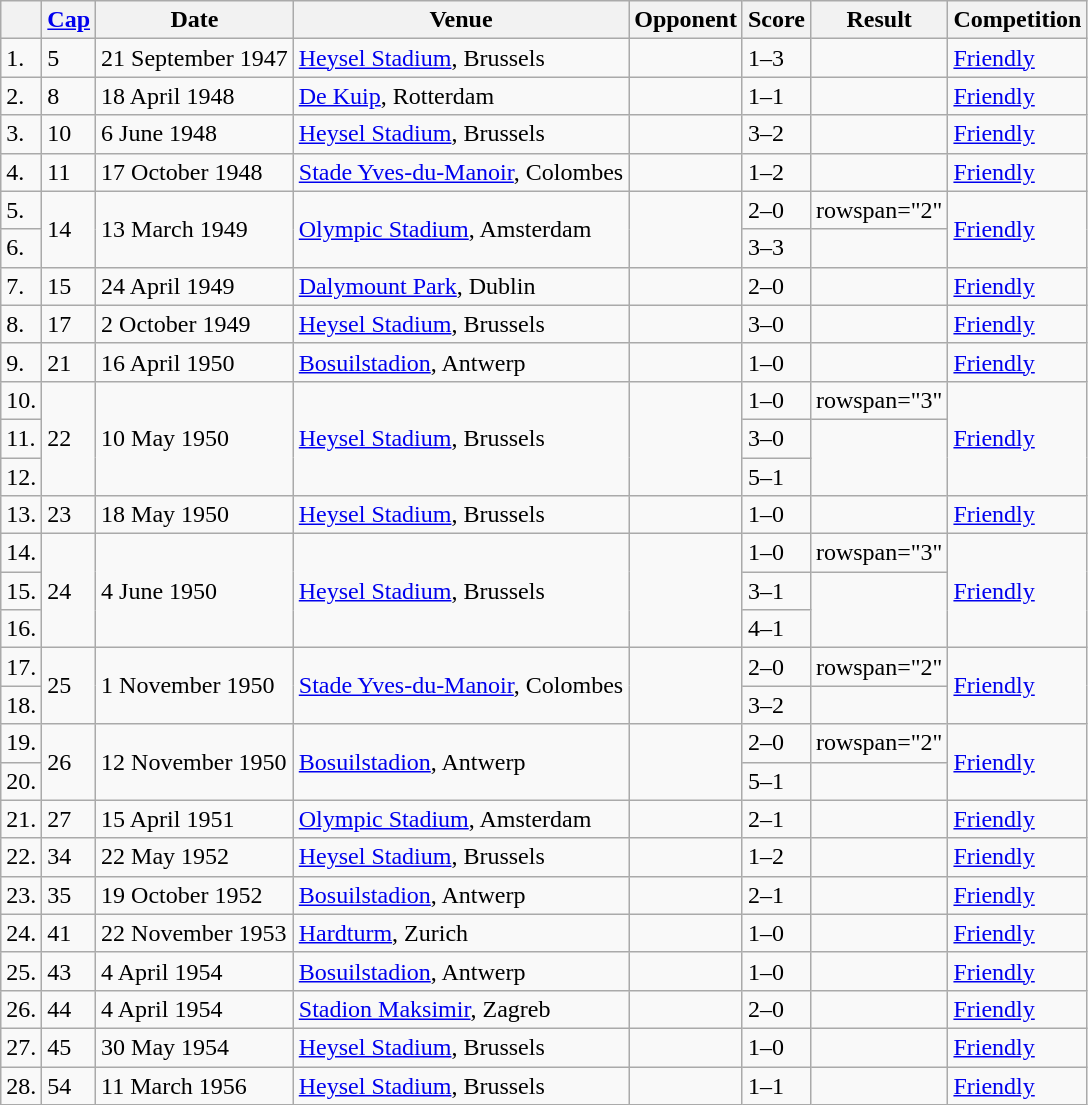<table class="wikitable">
<tr>
<th scope="col"></th>
<th scope=col><a href='#'>Cap</a></th>
<th>Date</th>
<th>Venue</th>
<th>Opponent</th>
<th>Score</th>
<th>Result</th>
<th>Competition</th>
</tr>
<tr>
<td>1.</td>
<td>5</td>
<td>21 September 1947</td>
<td><a href='#'>Heysel Stadium</a>, Brussels</td>
<td></td>
<td>1–3</td>
<td></td>
<td><a href='#'>Friendly</a></td>
</tr>
<tr>
<td>2.</td>
<td>8</td>
<td>18 April 1948</td>
<td><a href='#'>De Kuip</a>, Rotterdam</td>
<td></td>
<td>1–1</td>
<td></td>
<td><a href='#'>Friendly</a></td>
</tr>
<tr>
<td>3.</td>
<td>10</td>
<td>6 June 1948</td>
<td><a href='#'>Heysel Stadium</a>, Brussels</td>
<td></td>
<td>3–2</td>
<td></td>
<td><a href='#'>Friendly</a></td>
</tr>
<tr>
<td>4.</td>
<td>11</td>
<td>17 October 1948</td>
<td><a href='#'>Stade Yves-du-Manoir</a>, Colombes</td>
<td></td>
<td>1–2</td>
<td></td>
<td><a href='#'>Friendly</a></td>
</tr>
<tr>
<td>5.</td>
<td rowspan="2">14</td>
<td rowspan="2">13 March 1949</td>
<td rowspan="2"><a href='#'>Olympic Stadium</a>, Amsterdam</td>
<td rowspan="2"></td>
<td>2–0</td>
<td>rowspan="2"</td>
<td rowspan="2"><a href='#'>Friendly</a></td>
</tr>
<tr>
<td>6.</td>
<td>3–3</td>
</tr>
<tr>
<td>7.</td>
<td>15</td>
<td>24 April 1949</td>
<td><a href='#'>Dalymount Park</a>, Dublin</td>
<td></td>
<td>2–0</td>
<td></td>
<td><a href='#'>Friendly</a></td>
</tr>
<tr>
<td>8.</td>
<td>17</td>
<td>2 October 1949</td>
<td><a href='#'>Heysel Stadium</a>, Brussels</td>
<td></td>
<td>3–0</td>
<td></td>
<td><a href='#'>Friendly</a></td>
</tr>
<tr>
<td>9.</td>
<td>21</td>
<td>16 April 1950</td>
<td><a href='#'>Bosuilstadion</a>, Antwerp</td>
<td></td>
<td>1–0</td>
<td></td>
<td><a href='#'>Friendly</a></td>
</tr>
<tr>
<td>10.</td>
<td rowspan="3">22</td>
<td rowspan="3">10 May 1950</td>
<td rowspan="3"><a href='#'>Heysel Stadium</a>, Brussels</td>
<td rowspan="3"></td>
<td>1–0</td>
<td>rowspan="3"</td>
<td rowspan="3"><a href='#'>Friendly</a></td>
</tr>
<tr>
<td>11.</td>
<td>3–0</td>
</tr>
<tr>
<td>12.</td>
<td>5–1</td>
</tr>
<tr>
<td>13.</td>
<td>23</td>
<td>18 May 1950</td>
<td><a href='#'>Heysel Stadium</a>, Brussels</td>
<td></td>
<td>1–0</td>
<td></td>
<td><a href='#'>Friendly</a></td>
</tr>
<tr>
<td>14.</td>
<td rowspan="3">24</td>
<td rowspan="3">4 June 1950</td>
<td rowspan="3"><a href='#'>Heysel Stadium</a>, Brussels</td>
<td rowspan="3"></td>
<td>1–0</td>
<td>rowspan="3"</td>
<td rowspan="3"><a href='#'>Friendly</a></td>
</tr>
<tr>
<td>15.</td>
<td>3–1</td>
</tr>
<tr>
<td>16.</td>
<td>4–1</td>
</tr>
<tr>
<td>17.</td>
<td rowspan="2">25</td>
<td rowspan="2">1 November 1950</td>
<td rowspan="2"><a href='#'>Stade Yves-du-Manoir</a>, Colombes</td>
<td rowspan="2"></td>
<td>2–0</td>
<td>rowspan="2"</td>
<td rowspan="2"><a href='#'>Friendly</a></td>
</tr>
<tr>
<td>18.</td>
<td>3–2</td>
</tr>
<tr>
<td>19.</td>
<td rowspan="2">26</td>
<td rowspan="2">12 November 1950</td>
<td rowspan="2"><a href='#'>Bosuilstadion</a>, Antwerp</td>
<td rowspan="2"></td>
<td>2–0</td>
<td>rowspan="2"</td>
<td rowspan="2"><a href='#'>Friendly</a></td>
</tr>
<tr>
<td>20.</td>
<td>5–1</td>
</tr>
<tr>
<td>21.</td>
<td>27</td>
<td>15 April 1951</td>
<td><a href='#'>Olympic Stadium</a>, Amsterdam</td>
<td></td>
<td>2–1</td>
<td></td>
<td><a href='#'>Friendly</a></td>
</tr>
<tr>
<td>22.</td>
<td>34</td>
<td>22 May 1952</td>
<td><a href='#'>Heysel Stadium</a>, Brussels</td>
<td></td>
<td>1–2</td>
<td></td>
<td><a href='#'>Friendly</a></td>
</tr>
<tr>
<td>23.</td>
<td>35</td>
<td>19 October 1952</td>
<td><a href='#'>Bosuilstadion</a>, Antwerp</td>
<td></td>
<td>2–1</td>
<td></td>
<td><a href='#'>Friendly</a></td>
</tr>
<tr>
<td>24.</td>
<td>41</td>
<td>22 November 1953</td>
<td><a href='#'>Hardturm</a>, Zurich</td>
<td></td>
<td>1–0</td>
<td></td>
<td><a href='#'>Friendly</a></td>
</tr>
<tr>
<td>25.</td>
<td>43</td>
<td>4 April 1954</td>
<td><a href='#'>Bosuilstadion</a>, Antwerp</td>
<td></td>
<td>1–0</td>
<td></td>
<td><a href='#'>Friendly</a></td>
</tr>
<tr>
<td>26.</td>
<td>44</td>
<td>4 April 1954</td>
<td><a href='#'>Stadion Maksimir</a>, Zagreb</td>
<td></td>
<td>2–0</td>
<td></td>
<td><a href='#'>Friendly</a></td>
</tr>
<tr>
<td>27.</td>
<td>45</td>
<td>30 May 1954</td>
<td><a href='#'>Heysel Stadium</a>, Brussels</td>
<td></td>
<td>1–0</td>
<td></td>
<td><a href='#'>Friendly</a></td>
</tr>
<tr>
<td>28.</td>
<td>54</td>
<td>11 March 1956</td>
<td><a href='#'>Heysel Stadium</a>, Brussels</td>
<td></td>
<td>1–1</td>
<td></td>
<td><a href='#'>Friendly</a></td>
</tr>
</table>
